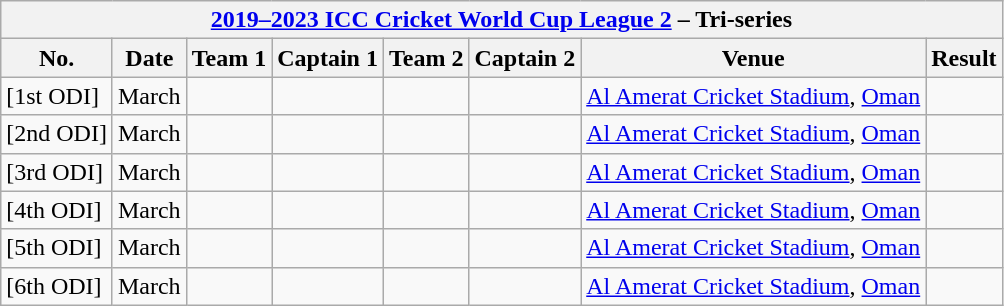<table class="wikitable">
<tr>
<th colspan="9"><a href='#'>2019–2023 ICC Cricket World Cup League 2</a> – Tri-series</th>
</tr>
<tr>
<th>No.</th>
<th>Date</th>
<th>Team 1</th>
<th>Captain 1</th>
<th>Team 2</th>
<th>Captain 2</th>
<th>Venue</th>
<th>Result</th>
</tr>
<tr>
<td>[1st ODI]</td>
<td>March</td>
<td></td>
<td></td>
<td></td>
<td></td>
<td><a href='#'>Al Amerat Cricket Stadium</a>, <a href='#'>Oman</a></td>
<td></td>
</tr>
<tr>
<td>[2nd ODI]</td>
<td>March</td>
<td></td>
<td></td>
<td></td>
<td></td>
<td><a href='#'>Al Amerat Cricket Stadium</a>, <a href='#'>Oman</a></td>
<td></td>
</tr>
<tr>
<td>[3rd ODI]</td>
<td>March</td>
<td></td>
<td></td>
<td></td>
<td></td>
<td><a href='#'>Al Amerat Cricket Stadium</a>, <a href='#'>Oman</a></td>
<td></td>
</tr>
<tr>
<td>[4th ODI]</td>
<td>March</td>
<td></td>
<td></td>
<td></td>
<td></td>
<td><a href='#'>Al Amerat Cricket Stadium</a>, <a href='#'>Oman</a></td>
<td></td>
</tr>
<tr>
<td>[5th ODI]</td>
<td>March</td>
<td></td>
<td></td>
<td></td>
<td></td>
<td><a href='#'>Al Amerat Cricket Stadium</a>, <a href='#'>Oman</a></td>
<td></td>
</tr>
<tr>
<td>[6th ODI]</td>
<td>March</td>
<td></td>
<td></td>
<td></td>
<td></td>
<td><a href='#'>Al Amerat Cricket Stadium</a>, <a href='#'>Oman</a></td>
<td></td>
</tr>
</table>
